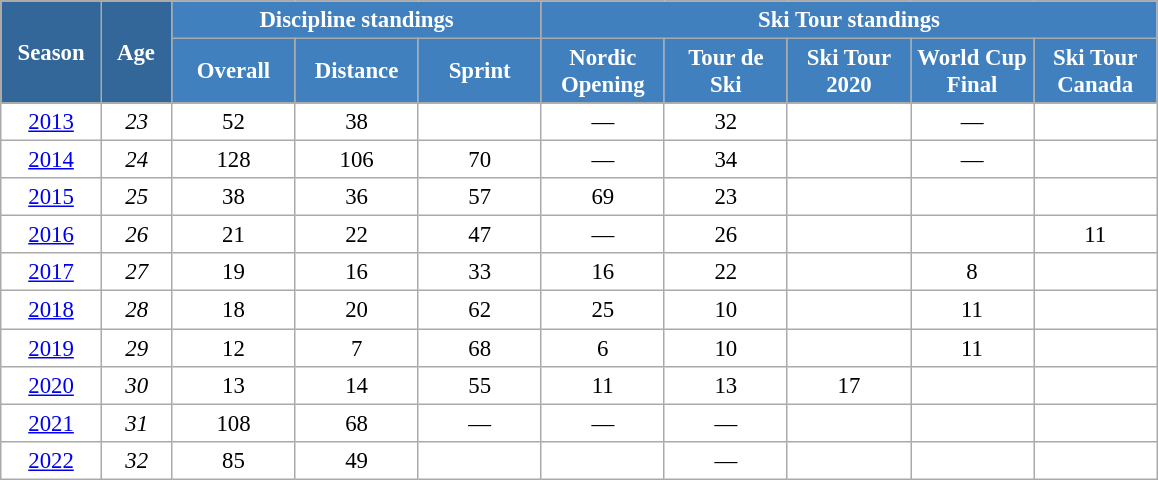<table class="wikitable" style="font-size:95%; text-align:center; border:grey solid 1px; border-collapse:collapse; background:#ffffff;">
<tr>
<th style="background-color:#369; color:white; width:60px;" rowspan="2"> Season </th>
<th style="background-color:#369; color:white; width:40px;" rowspan="2"> Age </th>
<th style="background-color:#4180be; color:white;" colspan="3">Discipline standings</th>
<th style="background-color:#4180be; color:white;" colspan="5">Ski Tour standings</th>
</tr>
<tr>
<th style="background-color:#4180be; color:white; width:75px;">Overall</th>
<th style="background-color:#4180be; color:white; width:75px;">Distance</th>
<th style="background-color:#4180be; color:white; width:75px;">Sprint</th>
<th style="background-color:#4180be; color:white; width:75px;">Nordic<br>Opening</th>
<th style="background-color:#4180be; color:white; width:75px;">Tour de<br>Ski</th>
<th style="background-color:#4180be; color:white; width:75px;">Ski Tour<br>2020</th>
<th style="background-color:#4180be; color:white; width:75px;">World Cup<br>Final</th>
<th style="background-color:#4180be; color:white; width:75px;">Ski Tour<br>Canada</th>
</tr>
<tr>
<td><a href='#'>2013</a></td>
<td><em>23</em></td>
<td>52</td>
<td>38</td>
<td></td>
<td>—</td>
<td>32</td>
<td></td>
<td>—</td>
<td></td>
</tr>
<tr>
<td><a href='#'>2014</a></td>
<td><em>24</em></td>
<td>128</td>
<td>106</td>
<td>70</td>
<td>—</td>
<td>34</td>
<td></td>
<td>—</td>
<td></td>
</tr>
<tr>
<td><a href='#'>2015</a></td>
<td><em>25</em></td>
<td>38</td>
<td>36</td>
<td>57</td>
<td>69</td>
<td>23</td>
<td></td>
<td></td>
<td></td>
</tr>
<tr>
<td><a href='#'>2016</a></td>
<td><em>26</em></td>
<td>21</td>
<td>22</td>
<td>47</td>
<td>—</td>
<td>26</td>
<td></td>
<td></td>
<td>11</td>
</tr>
<tr>
<td><a href='#'>2017</a></td>
<td><em>27</em></td>
<td>19</td>
<td>16</td>
<td>33</td>
<td>16</td>
<td>22</td>
<td></td>
<td>8</td>
<td></td>
</tr>
<tr>
<td><a href='#'>2018</a></td>
<td><em>28</em></td>
<td>18</td>
<td>20</td>
<td>62</td>
<td>25</td>
<td>10</td>
<td></td>
<td>11</td>
<td></td>
</tr>
<tr>
<td><a href='#'>2019</a></td>
<td><em>29</em></td>
<td>12</td>
<td>7</td>
<td>68</td>
<td>6</td>
<td>10</td>
<td></td>
<td>11</td>
<td></td>
</tr>
<tr>
<td><a href='#'>2020</a></td>
<td><em>30</em></td>
<td>13</td>
<td>14</td>
<td>55</td>
<td>11</td>
<td>13</td>
<td>17</td>
<td></td>
<td></td>
</tr>
<tr>
<td><a href='#'>2021</a></td>
<td><em>31</em></td>
<td>108</td>
<td>68</td>
<td>—</td>
<td>—</td>
<td>—</td>
<td></td>
<td></td>
<td></td>
</tr>
<tr>
<td><a href='#'>2022</a></td>
<td><em>32</em></td>
<td>85</td>
<td>49</td>
<td></td>
<td></td>
<td>—</td>
<td></td>
<td></td>
<td></td>
</tr>
</table>
